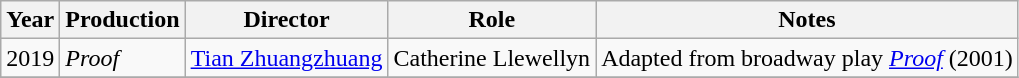<table class="wikitable sortable">
<tr>
<th>Year</th>
<th>Production</th>
<th>Director</th>
<th>Role</th>
<th scope="col" class="unsortable">Notes</th>
</tr>
<tr>
<td>2019</td>
<td><em>Proof</em></td>
<td><a href='#'>Tian Zhuangzhuang</a></td>
<td>Catherine Llewellyn</td>
<td>Adapted from broadway play <em><a href='#'>Proof</a></em> (2001)</td>
</tr>
<tr>
</tr>
</table>
